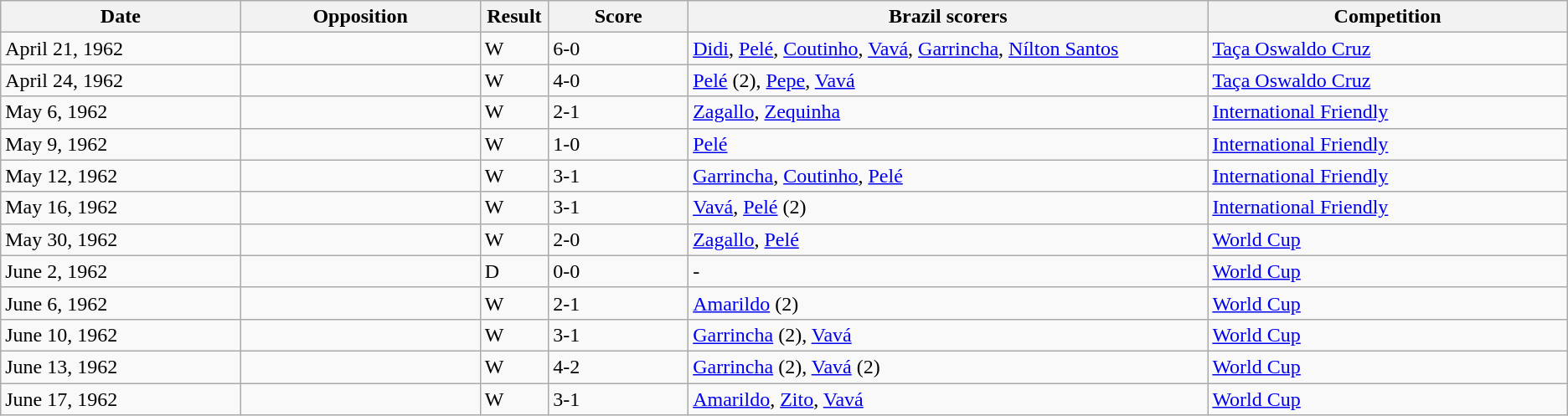<table class="wikitable" style="text-align: left;">
<tr>
<th width=12%>Date</th>
<th width=12%>Opposition</th>
<th width=1%>Result</th>
<th width=7%>Score</th>
<th width=26%>Brazil scorers</th>
<th width=18%>Competition</th>
</tr>
<tr>
<td>April 21, 1962</td>
<td></td>
<td>W</td>
<td>6-0</td>
<td><a href='#'>Didi</a>, <a href='#'>Pelé</a>, <a href='#'>Coutinho</a>, <a href='#'>Vavá</a>, <a href='#'>Garrincha</a>, <a href='#'>Nílton Santos</a></td>
<td><a href='#'>Taça Oswaldo Cruz</a></td>
</tr>
<tr>
<td>April 24, 1962</td>
<td></td>
<td>W</td>
<td>4-0</td>
<td><a href='#'>Pelé</a> (2), <a href='#'>Pepe</a>, <a href='#'>Vavá</a></td>
<td><a href='#'>Taça Oswaldo Cruz</a></td>
</tr>
<tr>
<td>May 6, 1962</td>
<td></td>
<td>W</td>
<td>2-1</td>
<td><a href='#'>Zagallo</a>, <a href='#'>Zequinha</a></td>
<td><a href='#'>International Friendly</a></td>
</tr>
<tr>
<td>May 9, 1962</td>
<td></td>
<td>W</td>
<td>1-0</td>
<td><a href='#'>Pelé</a></td>
<td><a href='#'>International Friendly</a></td>
</tr>
<tr>
<td>May 12, 1962</td>
<td></td>
<td>W</td>
<td>3-1</td>
<td><a href='#'>Garrincha</a>, <a href='#'>Coutinho</a>, <a href='#'>Pelé</a></td>
<td><a href='#'>International Friendly</a></td>
</tr>
<tr>
<td>May 16, 1962</td>
<td></td>
<td>W</td>
<td>3-1</td>
<td><a href='#'>Vavá</a>, <a href='#'>Pelé</a> (2)</td>
<td><a href='#'>International Friendly</a></td>
</tr>
<tr>
<td>May 30, 1962</td>
<td></td>
<td>W</td>
<td>2-0</td>
<td><a href='#'>Zagallo</a>, <a href='#'>Pelé</a></td>
<td><a href='#'>World Cup</a></td>
</tr>
<tr>
<td>June 2, 1962</td>
<td></td>
<td>D</td>
<td>0-0</td>
<td>-</td>
<td><a href='#'>World Cup</a></td>
</tr>
<tr>
<td>June 6, 1962</td>
<td></td>
<td>W</td>
<td>2-1</td>
<td><a href='#'>Amarildo</a> (2)</td>
<td><a href='#'>World Cup</a></td>
</tr>
<tr>
<td>June 10, 1962</td>
<td></td>
<td>W</td>
<td>3-1</td>
<td><a href='#'>Garrincha</a> (2), <a href='#'>Vavá</a></td>
<td><a href='#'>World Cup</a></td>
</tr>
<tr>
<td>June 13, 1962</td>
<td></td>
<td>W</td>
<td>4-2</td>
<td><a href='#'>Garrincha</a> (2), <a href='#'>Vavá</a> (2)</td>
<td><a href='#'>World Cup</a></td>
</tr>
<tr>
<td>June 17, 1962</td>
<td></td>
<td>W</td>
<td>3-1</td>
<td><a href='#'>Amarildo</a>, <a href='#'>Zito</a>, <a href='#'>Vavá</a></td>
<td><a href='#'>World Cup</a></td>
</tr>
</table>
